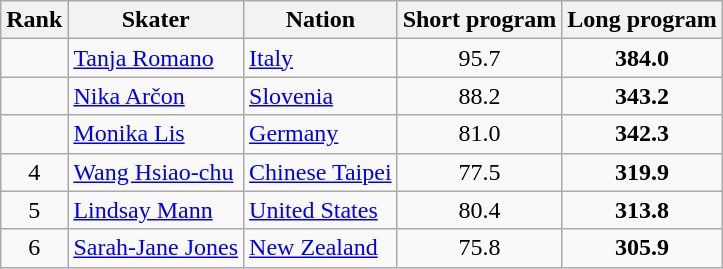<table class="wikitable" style="text-align:center">
<tr>
<th>Rank</th>
<th>Skater</th>
<th>Nation</th>
<th>Short program</th>
<th>Long program</th>
</tr>
<tr>
<td></td>
<td align=left><a href='#'>Tanja Romano</a></td>
<td align=left> <a href='#'>Italy</a></td>
<td>95.7</td>
<td><strong>384.0</strong></td>
</tr>
<tr>
<td></td>
<td align=left><a href='#'>Nika Arčon</a></td>
<td align=left> <a href='#'>Slovenia</a></td>
<td>88.2</td>
<td><strong>343.2</strong></td>
</tr>
<tr>
<td></td>
<td align=left><a href='#'>Monika Lis</a></td>
<td align=left> <a href='#'>Germany</a></td>
<td>81.0</td>
<td><strong>342.3</strong></td>
</tr>
<tr>
<td>4</td>
<td align=left><a href='#'>Wang Hsiao-chu</a></td>
<td align=left> <a href='#'>Chinese Taipei</a></td>
<td>77.5</td>
<td><strong>319.9</strong></td>
</tr>
<tr>
<td>5</td>
<td align=left><a href='#'>Lindsay Mann</a></td>
<td align=left> <a href='#'>United States</a></td>
<td>80.4</td>
<td><strong>313.8</strong></td>
</tr>
<tr>
<td>6</td>
<td align=left><a href='#'>Sarah-Jane Jones</a></td>
<td align=left> <a href='#'>New Zealand</a></td>
<td>75.8</td>
<td><strong>305.9</strong></td>
</tr>
</table>
